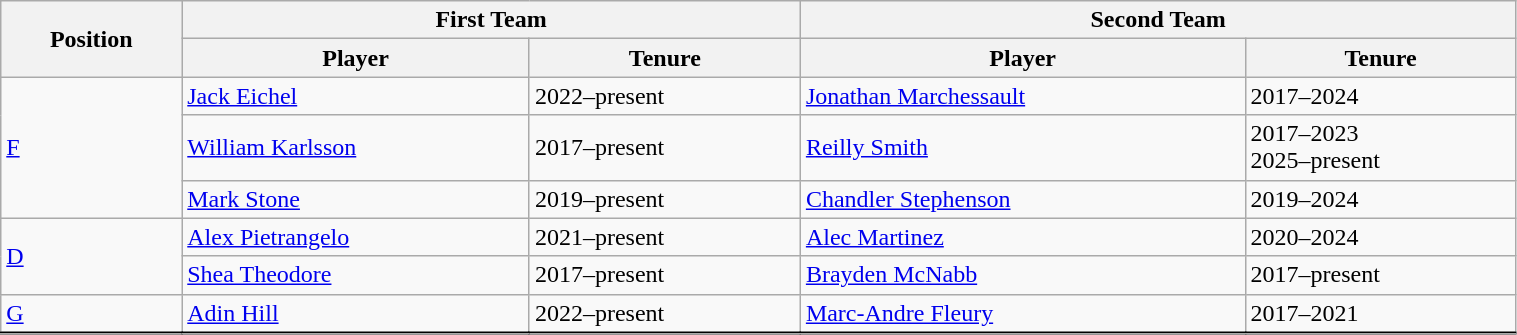<table class="wikitable" style="width:80%">
<tr>
<th rowspan=2>Position</th>
<th colspan=2>First Team</th>
<th colspan=2>Second Team</th>
</tr>
<tr>
<th>Player</th>
<th>Tenure</th>
<th>Player</th>
<th>Tenure</th>
</tr>
<tr>
<td rowspan="3"><a href='#'>F</a></td>
<td><a href='#'>Jack Eichel</a></td>
<td>2022–present</td>
<td><a href='#'>Jonathan Marchessault</a></td>
<td>2017–2024</td>
</tr>
<tr>
<td><a href='#'>William Karlsson</a></td>
<td>2017–present</td>
<td><a href='#'>Reilly Smith</a></td>
<td>2017–2023<br>2025–present</td>
</tr>
<tr>
<td><a href='#'>Mark Stone</a></td>
<td>2019–present</td>
<td><a href='#'>Chandler Stephenson</a></td>
<td>2019–2024</td>
</tr>
<tr>
<td rowspan="2"><a href='#'>D</a></td>
<td><a href='#'>Alex Pietrangelo</a></td>
<td>2021–present</td>
<td><a href='#'>Alec Martinez</a></td>
<td>2020–2024</td>
</tr>
<tr>
<td><a href='#'>Shea Theodore</a></td>
<td>2017–present</td>
<td><a href='#'>Brayden McNabb</a></td>
<td>2017–present</td>
</tr>
<tr>
<td><a href='#'>G</a></td>
<td><a href='#'>Adin Hill</a></td>
<td>2022–present</td>
<td><a href='#'>Marc-Andre Fleury</a></td>
<td>2017–2021</td>
</tr>
<tr style="border-top:2px solid black">
</tr>
</table>
